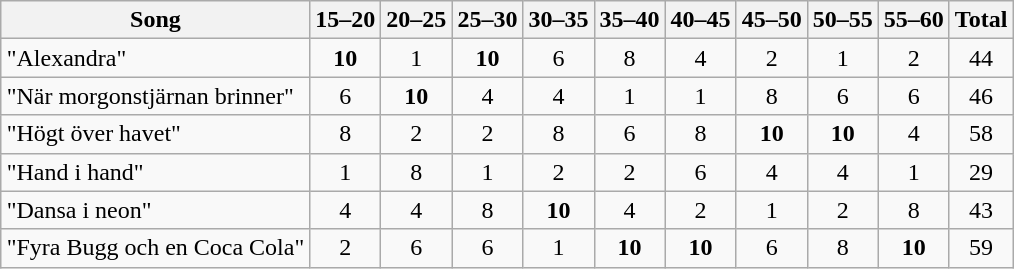<table class="wikitable plainrowheaders" style="margin: 1em auto 1em auto; text-align:center;">
<tr>
<th scope="col">Song</th>
<th scope="col">15–20</th>
<th scope="col">20–25</th>
<th scope="col">25–30</th>
<th scope="col">30–35</th>
<th scope="col">35–40</th>
<th scope="col">40–45</th>
<th scope="col">45–50</th>
<th scope="col">50–55</th>
<th scope="col">55–60</th>
<th scope="col">Total</th>
</tr>
<tr --->
<td align="left">"Alexandra"</td>
<td><strong>10</strong></td>
<td>1</td>
<td><strong>10</strong></td>
<td>6</td>
<td>8</td>
<td>4</td>
<td>2</td>
<td>1</td>
<td>2</td>
<td>44</td>
</tr>
<tr --->
<td align="left">"När morgonstjärnan brinner"</td>
<td>6</td>
<td><strong>10</strong></td>
<td>4</td>
<td>4</td>
<td>1</td>
<td>1</td>
<td>8</td>
<td>6</td>
<td>6</td>
<td>46</td>
</tr>
<tr --->
<td align="left">"Högt över havet"</td>
<td>8</td>
<td>2</td>
<td>2</td>
<td>8</td>
<td>6</td>
<td>8</td>
<td><strong>10</strong></td>
<td><strong>10</strong></td>
<td>4</td>
<td>58</td>
</tr>
<tr --->
<td align="left">"Hand i hand"</td>
<td>1</td>
<td>8</td>
<td>1</td>
<td>2</td>
<td>2</td>
<td>6</td>
<td>4</td>
<td>4</td>
<td>1</td>
<td>29</td>
</tr>
<tr --->
<td align="left">"Dansa i neon"</td>
<td>4</td>
<td>4</td>
<td>8</td>
<td><strong>10</strong></td>
<td>4</td>
<td>2</td>
<td>1</td>
<td>2</td>
<td>8</td>
<td>43</td>
</tr>
<tr --->
<td align="left">"Fyra Bugg och en Coca Cola"</td>
<td>2</td>
<td>6</td>
<td>6</td>
<td>1</td>
<td><strong>10</strong></td>
<td><strong>10</strong></td>
<td>6</td>
<td>8</td>
<td><strong>10</strong></td>
<td>59</td>
</tr>
</table>
